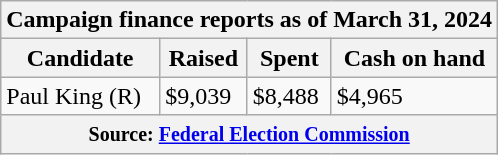<table class="wikitable sortable">
<tr>
<th colspan=4>Campaign finance reports as of March 31, 2024</th>
</tr>
<tr style="text-align:center;">
<th>Candidate</th>
<th>Raised</th>
<th>Spent</th>
<th>Cash on hand</th>
</tr>
<tr>
<td>Paul King (R)</td>
<td>$9,039</td>
<td>$8,488</td>
<td>$4,965</td>
</tr>
<tr>
<th colspan="4"><small>Source: <a href='#'>Federal Election Commission</a></small></th>
</tr>
</table>
